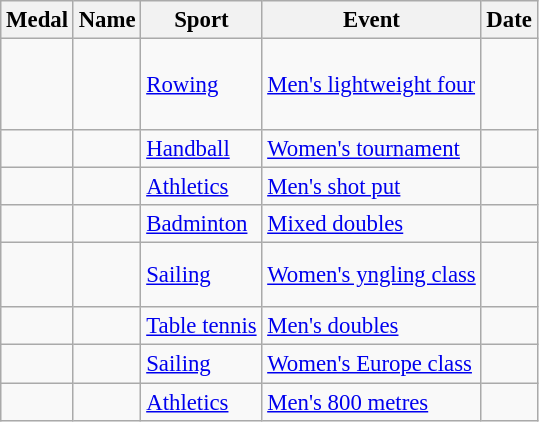<table class="wikitable sortable" style="font-size: 95%;">
<tr>
<th>Medal</th>
<th>Name</th>
<th>Sport</th>
<th>Event</th>
<th>Date</th>
</tr>
<tr>
<td></td>
<td><br><br><br></td>
<td><a href='#'>Rowing</a></td>
<td><a href='#'>Men's lightweight four</a></td>
<td></td>
</tr>
<tr>
<td></td>
<td><br></td>
<td><a href='#'>Handball</a></td>
<td><a href='#'>Women's tournament</a></td>
<td></td>
</tr>
<tr>
<td></td>
<td></td>
<td><a href='#'>Athletics</a></td>
<td><a href='#'>Men's shot put</a></td>
<td></td>
</tr>
<tr>
<td></td>
<td><br></td>
<td><a href='#'>Badminton</a></td>
<td><a href='#'>Mixed doubles</a></td>
<td></td>
</tr>
<tr>
<td></td>
<td><br><br></td>
<td><a href='#'>Sailing</a></td>
<td><a href='#'>Women's yngling class</a></td>
<td></td>
</tr>
<tr>
<td></td>
<td><br></td>
<td><a href='#'>Table tennis</a></td>
<td><a href='#'>Men's doubles</a></td>
<td></td>
</tr>
<tr>
<td></td>
<td></td>
<td><a href='#'>Sailing</a></td>
<td><a href='#'>Women's Europe class</a></td>
<td></td>
</tr>
<tr>
<td></td>
<td></td>
<td><a href='#'>Athletics</a></td>
<td><a href='#'>Men's 800 metres</a></td>
<td></td>
</tr>
</table>
